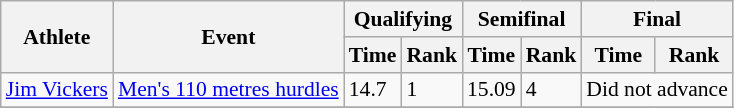<table class="wikitable"  style="font-size:90%">
<tr>
<th rowspan="2">Athlete</th>
<th rowspan="2">Event</th>
<th colspan="2">Qualifying</th>
<th colspan="2">Semifinal</th>
<th colspan="2">Final</th>
</tr>
<tr>
<th>Time</th>
<th>Rank</th>
<th>Time</th>
<th>Rank</th>
<th>Time</th>
<th>Rank</th>
</tr>
<tr>
<td><a href='#'>Jim Vickers</a></td>
<td><a href='#'>Men's 110 metres hurdles</a></td>
<td>14.7</td>
<td>1</td>
<td>15.09</td>
<td>4</td>
<td align=center colspan="2">Did not advance</td>
</tr>
<tr>
</tr>
</table>
